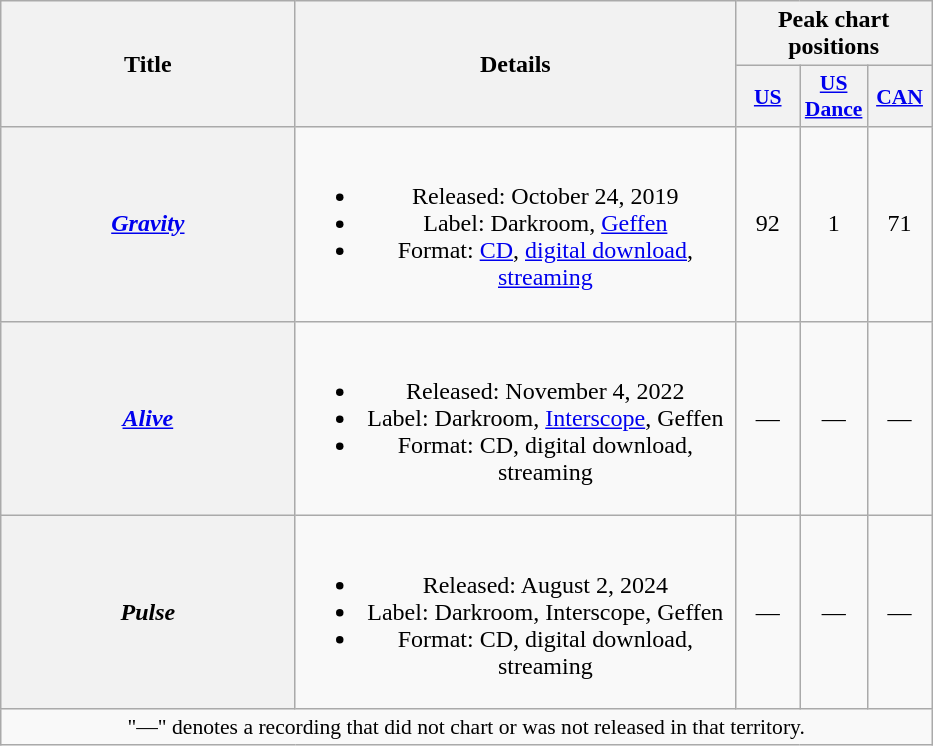<table class="wikitable plainrowheaders" style="text-align:center">
<tr>
<th scope="col" rowspan="2" style="width:11.8em;">Title</th>
<th scope="col" rowspan="2" style="width:17.9em;">Details</th>
<th colspan="3">Peak chart positions</th>
</tr>
<tr>
<th scope="col" style="width:2.5em;font-size:90%;"><a href='#'>US</a><br></th>
<th scope="col" style="width:2.5em;font-size:90%;"><a href='#'>US<br>Dance</a><br></th>
<th scope="col" style="width:2.5em;font-size:90%;"><a href='#'>CAN</a><br></th>
</tr>
<tr>
<th scope="row"><em><a href='#'>Gravity</a></em></th>
<td><br><ul><li>Released: October 24, 2019</li><li>Label: Darkroom, <a href='#'>Geffen</a></li><li>Format: <a href='#'>CD</a>, <a href='#'>digital download</a>, <a href='#'>streaming</a></li></ul></td>
<td>92</td>
<td>1</td>
<td>71</td>
</tr>
<tr>
<th scope="row"><em><a href='#'>Alive</a></em></th>
<td><br><ul><li>Released: November 4, 2022</li><li>Label: Darkroom, <a href='#'>Interscope</a>, Geffen</li><li>Format: CD, digital download, streaming</li></ul></td>
<td>—</td>
<td>—</td>
<td>—</td>
</tr>
<tr>
<th scope="row"><em>Pulse</em></th>
<td><br><ul><li>Released: August 2, 2024</li><li>Label: Darkroom, Interscope, Geffen</li><li>Format: CD, digital download, streaming</li></ul></td>
<td>—</td>
<td>—</td>
<td>—</td>
</tr>
<tr>
<td colspan="8" style="font-size:90%">"—" denotes a recording that did not chart or was not released in that territory.</td>
</tr>
</table>
